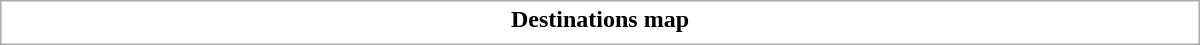<table class="collapsible collapsed" style="border:1px #aaa solid; width:50em; margin:0.2em auto;">
<tr>
<th>Destinations map</th>
</tr>
<tr>
<td></td>
</tr>
</table>
